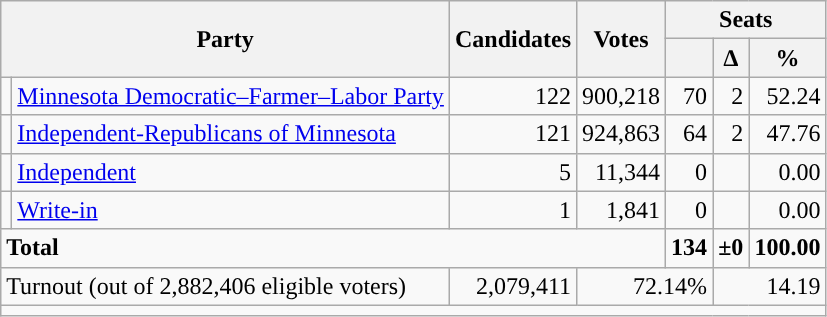<table class="wikitable">
<tr>
<th rowspan="2" colspan="2">Party</th>
<th rowspan="2">Candidates</th>
<th rowspan="2" colspan="1">Votes</th>
<th colspan="3">Seats</th>
</tr>
<tr>
<th></th>
<th>∆</th>
<th>%</th>
</tr>
<tr>
<td style="background-color:"></td>
<td><a href='#'>Minnesota Democratic–Farmer–Labor Party</a></td>
<td align="right">122</td>
<td align="right">900,218</td>
<td align="right">70</td>
<td align="right">2</td>
<td align="right">52.24</td>
</tr>
<tr>
<td style="background-color:"></td>
<td><a href='#'>Independent-Republicans of Minnesota</a></td>
<td align="right">121</td>
<td align="right">924,863</td>
<td align="right">64</td>
<td align="right">2</td>
<td align="right">47.76</td>
</tr>
<tr>
<td style="background-color:"></td>
<td><a href='#'>Independent</a></td>
<td align="right">5</td>
<td align="right">11,344</td>
<td align="right">0</td>
<td align="right"></td>
<td align="right">0.00</td>
</tr>
<tr>
<td style="background-color:"></td>
<td><a href='#'>Write-in</a></td>
<td align="right">1</td>
<td align="right">1,841</td>
<td align="right">0</td>
<td align="right"></td>
<td align="right">0.00</td>
</tr>
<tr>
<td colspan="4" align="left"><strong>Total</strong></td>
<td align="right"><strong>134</strong></td>
<td align="right"><strong>±0</strong></td>
<td align="right"><strong>100.00</strong></td>
</tr>
<tr>
<td colspan="2" align="left">Turnout (out of 2,882,406 eligible voters)</td>
<td colspan="1" align="right">2,079,411</td>
<td colspan="2" align="right">72.14%</td>
<td colspan="2" align="right">14.19 </td>
</tr>
<tr>
<td colspan="7"></td>
</tr>
</table>
